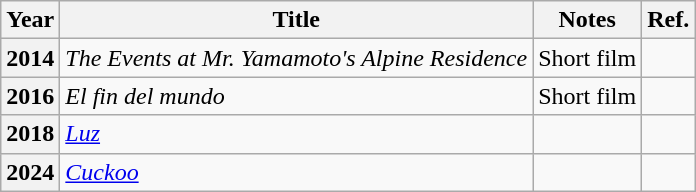<table class="wikitable sortable plainrowheaders">
<tr>
<th scope="col">Year</th>
<th scope="col">Title</th>
<th scope="col">Notes</th>
<th scope="col">Ref.</th>
</tr>
<tr>
<th scope="row">2014</th>
<td><em>The Events at Mr. Yamamoto's Alpine Residence</em></td>
<td>Short film</td>
<td align="center"></td>
</tr>
<tr>
<th scope="row">2016</th>
<td><em>El fin del mundo</em></td>
<td>Short film</td>
<td align="center"></td>
</tr>
<tr>
<th scope="row">2018</th>
<td><em><a href='#'>Luz</a></em></td>
<td></td>
<td align="center"></td>
</tr>
<tr>
<th scope="row">2024</th>
<td><em><a href='#'>Cuckoo</a></em></td>
<td></td>
<td align="center"></td>
</tr>
</table>
